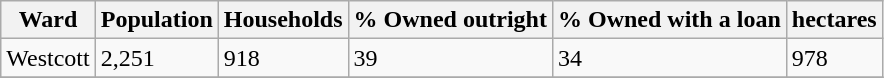<table class="wikitable">
<tr>
<th>Ward</th>
<th>Population</th>
<th>Households</th>
<th>% Owned outright</th>
<th>% Owned with a loan</th>
<th>hectares</th>
</tr>
<tr>
<td>Westcott</td>
<td>2,251</td>
<td>918</td>
<td>39</td>
<td>34</td>
<td>978</td>
</tr>
<tr>
</tr>
</table>
